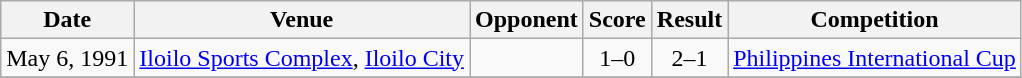<table class="wikitable">
<tr>
<th>Date</th>
<th>Venue</th>
<th>Opponent</th>
<th>Score</th>
<th>Result</th>
<th>Competition</th>
</tr>
<tr>
<td>May 6, 1991</td>
<td><a href='#'>Iloilo Sports Complex</a>, <a href='#'>Iloilo City</a></td>
<td></td>
<td style="text-align:center;">1–0</td>
<td style="text-align:center;">2–1</td>
<td><a href='#'>Philippines International Cup</a></td>
</tr>
<tr>
</tr>
</table>
